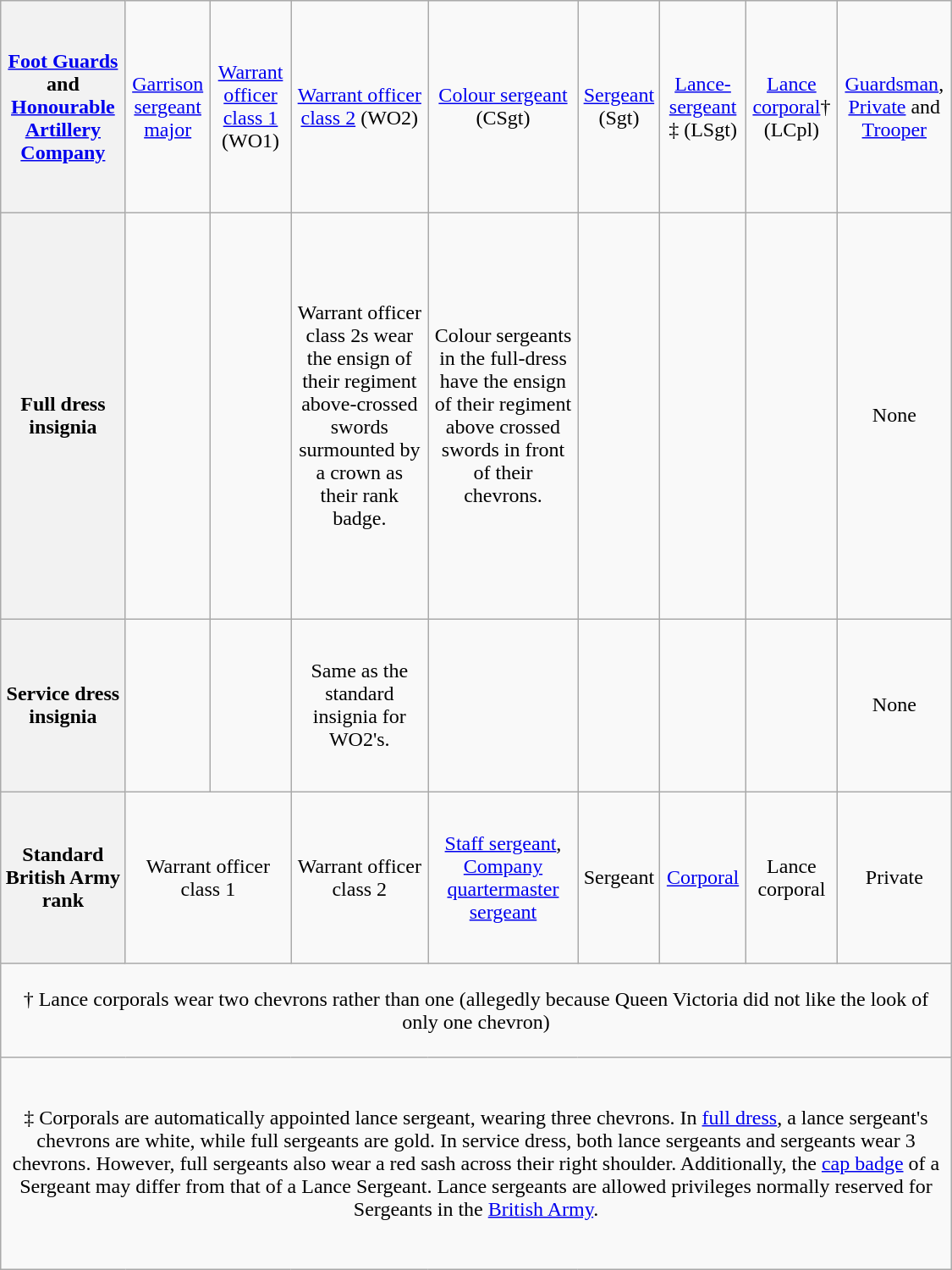<table class="wikitable" style="text-align: center; width: 750px; height: 1000px;">
<tr>
<th><a href='#'>Foot Guards</a> and <a href='#'>Honourable Artillery Company</a></th>
<td><a href='#'>Garrison sergeant major</a></td>
<td><a href='#'>Warrant officer class 1</a> (WO1)</td>
<td><a href='#'>Warrant officer class 2</a> (WO2)</td>
<td><a href='#'>Colour sergeant</a> (CSgt)</td>
<td><a href='#'>Sergeant</a> (Sgt)</td>
<td><a href='#'>Lance-sergeant</a> ‡ (LSgt)</td>
<td><a href='#'>Lance corporal</a>† (LCpl)</td>
<td><a href='#'>Guardsman</a>, <a href='#'>Private</a> and <a href='#'>Trooper</a></td>
</tr>
<tr>
<th>Full dress insignia</th>
<td></td>
<td></td>
<td>Warrant officer class 2s wear the ensign of their regiment above-crossed swords surmounted by a crown as their rank badge.</td>
<td>Colour sergeants in the full-dress have the ensign of their regiment above crossed swords in front of their chevrons.</td>
<td></td>
<td></td>
<td></td>
<td>None</td>
</tr>
<tr>
<th>Service dress insignia</th>
<td></td>
<td></td>
<td>Same as the standard insignia for WO2's.</td>
<td></td>
<td></td>
<td></td>
<td></td>
<td>None</td>
</tr>
<tr>
<th>Standard British Army rank</th>
<td colspan=2>Warrant officer class 1</td>
<td>Warrant officer class 2</td>
<td><a href='#'>Staff sergeant</a>,<br><a href='#'>Company quartermaster sergeant</a></td>
<td>Sergeant</td>
<td><a href='#'>Corporal</a></td>
<td>Lance corporal</td>
<td>Private</td>
</tr>
<tr>
<td colspan="9" style="text-align: centre;">† Lance corporals wear two chevrons rather than one (allegedly because Queen Victoria did not like the look of only one chevron)</td>
</tr>
<tr>
<td colspan="9" style="text-align: centre;">‡ Corporals are automatically appointed lance sergeant, wearing three chevrons. In <a href='#'>full dress</a>, a lance sergeant's chevrons are white, while full sergeants are gold. In service dress, both lance sergeants and sergeants wear 3 chevrons. However, full sergeants also wear a red sash across their right shoulder. Additionally, the <a href='#'>cap badge</a> of a Sergeant may differ from that of a Lance Sergeant. Lance sergeants are allowed privileges normally reserved for Sergeants in the <a href='#'>British Army</a>.</td>
</tr>
</table>
